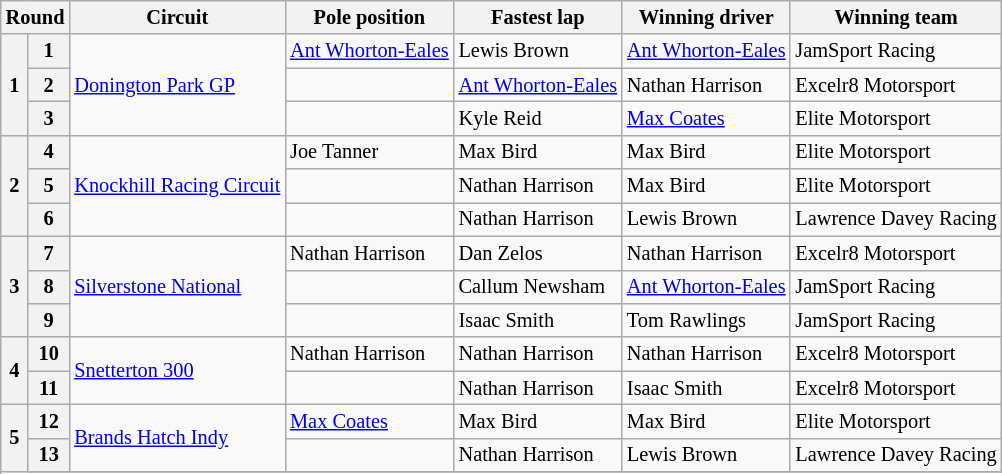<table class="wikitable" style="font-size: 85%;">
<tr>
<th colspan=2>Round</th>
<th>Circuit</th>
<th>Pole position</th>
<th>Fastest lap</th>
<th>Winning driver</th>
<th>Winning team</th>
</tr>
<tr>
<th rowspan=3>1</th>
<th>1</th>
<td rowspan=3><a href='#'> Donington Park GP</a></td>
<td> <a href='#'>Ant Whorton-Eales</a></td>
<td> Lewis Brown</td>
<td> <a href='#'>Ant Whorton-Eales</a></td>
<td>JamSport Racing</td>
</tr>
<tr>
<th>2</th>
<td></td>
<td> <a href='#'>Ant Whorton-Eales</a></td>
<td> Nathan Harrison</td>
<td>Excelr8 Motorsport</td>
</tr>
<tr>
<th>3</th>
<td></td>
<td> Kyle Reid</td>
<td> <a href='#'>Max Coates</a></td>
<td>Elite Motorsport</td>
</tr>
<tr>
<th rowspan=3>2</th>
<th>4</th>
<td rowspan=3><a href='#'>Knockhill Racing Circuit</a></td>
<td> Joe Tanner</td>
<td> Max Bird</td>
<td> Max Bird</td>
<td>Elite Motorsport</td>
</tr>
<tr>
<th>5</th>
<td></td>
<td> Nathan Harrison</td>
<td> Max Bird</td>
<td>Elite Motorsport</td>
</tr>
<tr>
<th>6</th>
<td></td>
<td> Nathan Harrison</td>
<td> Lewis Brown</td>
<td>Lawrence Davey Racing</td>
</tr>
<tr>
<th rowspan=3>3</th>
<th>7</th>
<td rowspan=3><a href='#'>Silverstone National</a></td>
<td> Nathan Harrison</td>
<td> Dan Zelos</td>
<td> Nathan Harrison</td>
<td>Excelr8 Motorsport</td>
</tr>
<tr>
<th>8</th>
<td></td>
<td> Callum Newsham</td>
<td> <a href='#'>Ant Whorton-Eales</a></td>
<td>JamSport Racing</td>
</tr>
<tr>
<th>9</th>
<td></td>
<td> Isaac Smith</td>
<td> Tom Rawlings</td>
<td>JamSport Racing</td>
</tr>
<tr>
<th rowspan=2>4</th>
<th>10</th>
<td rowspan=2><a href='#'>Snetterton 300</a></td>
<td> Nathan Harrison</td>
<td> Nathan Harrison</td>
<td> Nathan Harrison</td>
<td>Excelr8 Motorsport</td>
</tr>
<tr>
<th>11</th>
<td></td>
<td> Nathan Harrison</td>
<td> Isaac Smith</td>
<td>Excelr8 Motorsport</td>
</tr>
<tr>
<th rowspan=3>5</th>
<th>12</th>
<td rowspan=2><a href='#'> Brands Hatch Indy</a></td>
<td> <a href='#'>Max Coates</a></td>
<td> Max Bird</td>
<td> Max Bird</td>
<td>Elite Motorsport</td>
</tr>
<tr>
<th>13</th>
<td></td>
<td> Nathan Harrison</td>
<td> Lewis Brown</td>
<td>Lawrence Davey Racing</td>
</tr>
<tr>
</tr>
</table>
